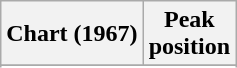<table class="wikitable plainrowheaders sortable" style="text-align:left;">
<tr>
<th scope="col">Chart (1967)</th>
<th scope="col">Peak<br>position</th>
</tr>
<tr>
</tr>
<tr>
</tr>
<tr>
</tr>
<tr>
</tr>
</table>
